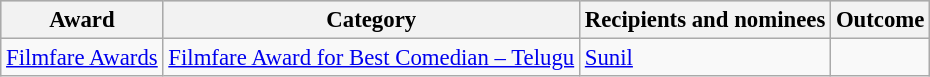<table class="wikitable" style="font-size: 95%;">
<tr style="background:#ccc; text-align:center;">
<th>Award</th>
<th>Category</th>
<th>Recipients and nominees</th>
<th>Outcome</th>
</tr>
<tr>
<td rowspan=1><a href='#'>Filmfare Awards</a></td>
<td><a href='#'>Filmfare Award for Best Comedian&nbsp;– Telugu</a></td>
<td><a href='#'>Sunil</a></td>
<td></td>
</tr>
</table>
